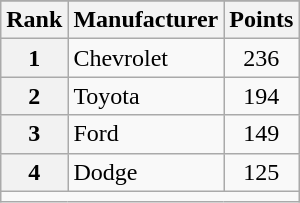<table class="wikitable">
<tr>
</tr>
<tr>
<th scope="col">Rank</th>
<th scope="col">Manufacturer</th>
<th scope="col">Points</th>
</tr>
<tr>
<th scope="row">1</th>
<td>Chevrolet</td>
<td style="text-align:center;">236</td>
</tr>
<tr>
<th scope="row">2</th>
<td>Toyota</td>
<td style="text-align:center;">194</td>
</tr>
<tr>
<th scope="row">3</th>
<td>Ford</td>
<td style="text-align:center;">149</td>
</tr>
<tr>
<th scope="row">4</th>
<td>Dodge</td>
<td style="text-align:center;">125</td>
</tr>
<tr class="sortbottom">
<td colspan="9"></td>
</tr>
</table>
